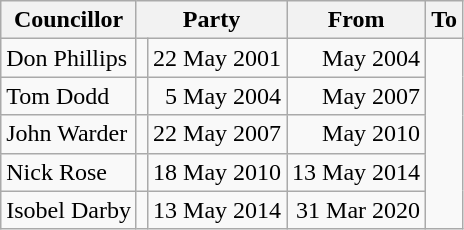<table class=wikitable>
<tr>
<th>Councillor</th>
<th colspan=2>Party</th>
<th>From</th>
<th>To</th>
</tr>
<tr>
<td>Don Phillips</td>
<td></td>
<td align=right>22 May 2001</td>
<td align=right>May 2004</td>
</tr>
<tr>
<td>Tom Dodd</td>
<td></td>
<td align=right>5 May 2004</td>
<td align=right>May 2007</td>
</tr>
<tr>
<td>John Warder</td>
<td></td>
<td align=right>22 May 2007</td>
<td align=right>May 2010</td>
</tr>
<tr>
<td>Nick Rose</td>
<td></td>
<td align=right>18 May 2010</td>
<td align=right>13 May 2014</td>
</tr>
<tr>
<td>Isobel Darby</td>
<td></td>
<td align=right>13 May 2014</td>
<td align=right>31 Mar 2020</td>
</tr>
</table>
